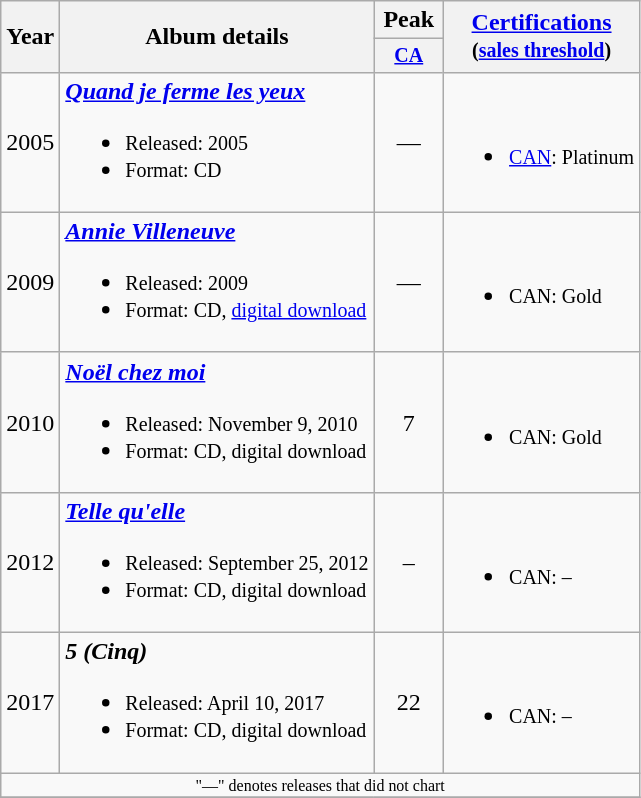<table class="wikitable" style="text-align:center;">
<tr>
<th rowspan="2">Year</th>
<th rowspan="2">Album details</th>
<th colspan="1">Peak</th>
<th rowspan="2"><a href='#'>Certifications</a><br><small>(<a href='#'>sales threshold</a>)</small></th>
</tr>
<tr style="font-size:smaller;">
<th width="40"><a href='#'>CA</a></th>
</tr>
<tr>
<td>2005</td>
<td align="left"><strong><em><a href='#'>Quand je ferme les yeux</a></em></strong><br><ul><li><small>Released: 2005</small></li><li><small>Format: CD</small></li></ul></td>
<td>—</td>
<td align="left"><br><ul><li><small><a href='#'>CAN</a>: Platinum</small></li></ul></td>
</tr>
<tr>
<td>2009</td>
<td align="left"><strong><em><a href='#'>Annie Villeneuve</a></em></strong><br><ul><li><small>Released: 2009</small></li><li><small>Format: CD, <a href='#'>digital download</a></small></li></ul></td>
<td>—</td>
<td align="left"><br><ul><li><small>CAN: Gold</small></li></ul></td>
</tr>
<tr>
<td>2010</td>
<td align="left"><strong><em><a href='#'>Noël chez moi</a></em></strong><br><ul><li><small>Released: November 9, 2010</small></li><li><small>Format: CD, digital download</small></li></ul></td>
<td>7</td>
<td align="left"><br><ul><li><small>CAN: Gold</small></li></ul></td>
</tr>
<tr>
<td>2012</td>
<td align="left"><strong><em><a href='#'>Telle qu'elle</a></em></strong><br><ul><li><small>Released: September 25, 2012</small></li><li><small>Format: CD, digital download</small></li></ul></td>
<td>–</td>
<td align="left"><br><ul><li><small>CAN: –</small></li></ul></td>
</tr>
<tr>
<td>2017</td>
<td align="left"><strong><em>5 (Cinq)</em></strong><br><ul><li><small>Released: April 10, 2017</small></li><li><small>Format: CD, digital download</small></li></ul></td>
<td>22<br></td>
<td align="left"><br><ul><li><small>CAN: –</small></li></ul></td>
</tr>
<tr>
<td colspan="10" style="font-size:8pt">"—" denotes releases that did not chart</td>
</tr>
<tr>
</tr>
</table>
